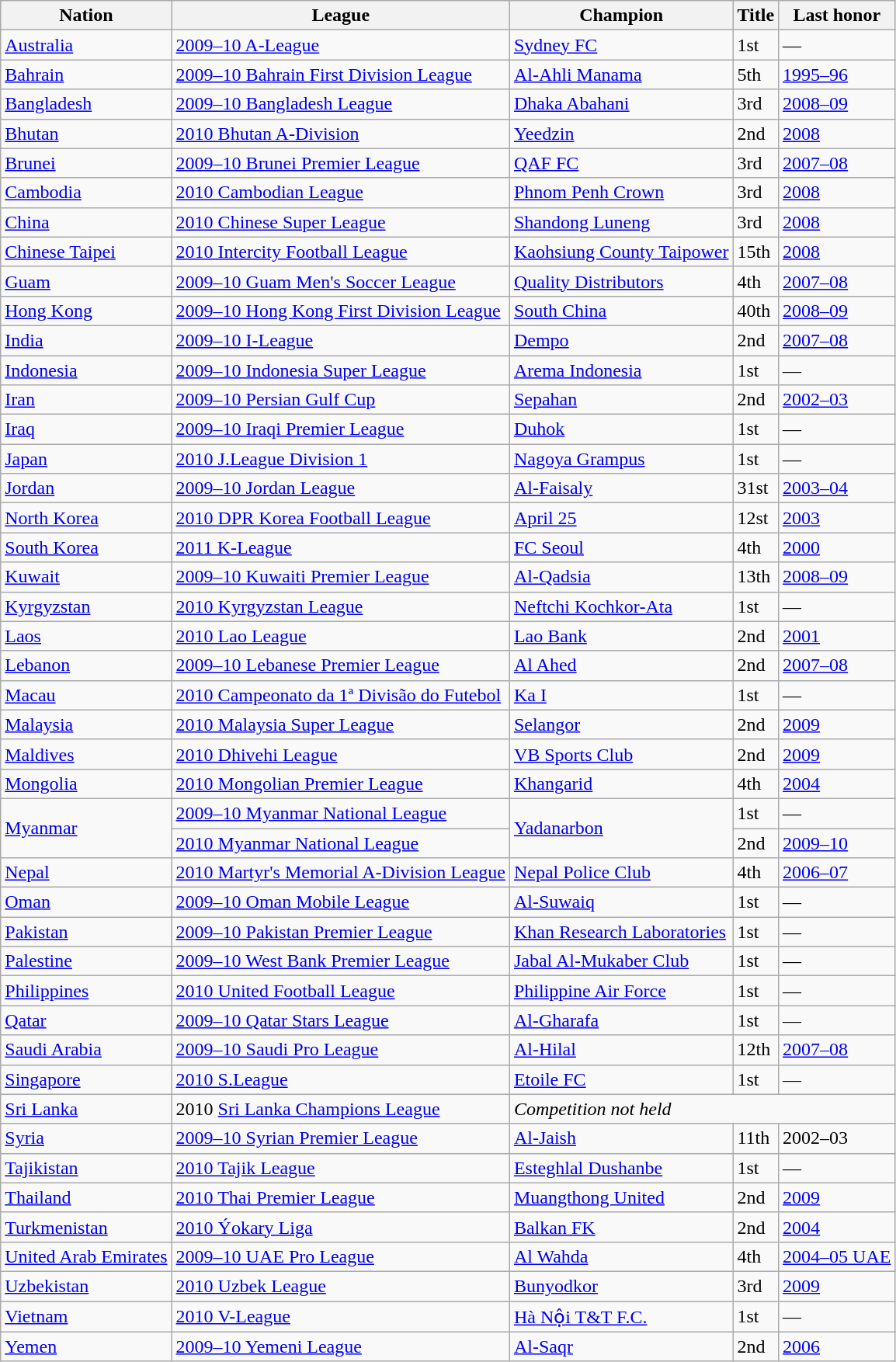<table class="wikitable">
<tr>
<th>Nation</th>
<th>League</th>
<th>Champion</th>
<th>Title</th>
<th>Last honor</th>
</tr>
<tr>
<td> <a href='#'>Australia</a></td>
<td><a href='#'>2009–10 A-League</a></td>
<td><a href='#'>Sydney FC</a></td>
<td>1st</td>
<td>—</td>
</tr>
<tr>
<td> <a href='#'>Bahrain</a></td>
<td><a href='#'>2009–10 Bahrain First Division League</a></td>
<td><a href='#'>Al-Ahli Manama</a></td>
<td>5th</td>
<td><a href='#'>1995–96</a></td>
</tr>
<tr>
<td> <a href='#'>Bangladesh</a></td>
<td><a href='#'>2009–10 Bangladesh League</a></td>
<td><a href='#'>Dhaka Abahani</a></td>
<td>3rd</td>
<td><a href='#'>2008–09</a></td>
</tr>
<tr>
<td> <a href='#'>Bhutan</a></td>
<td><a href='#'>2010 Bhutan A-Division</a></td>
<td><a href='#'>Yeedzin</a></td>
<td>2nd</td>
<td><a href='#'>2008</a></td>
</tr>
<tr>
<td> <a href='#'>Brunei</a></td>
<td><a href='#'>2009–10 Brunei Premier League</a></td>
<td><a href='#'>QAF FC</a></td>
<td>3rd</td>
<td><a href='#'>2007–08</a></td>
</tr>
<tr>
<td> <a href='#'>Cambodia</a></td>
<td><a href='#'>2010 Cambodian League</a></td>
<td><a href='#'>Phnom Penh Crown</a></td>
<td>3rd</td>
<td><a href='#'>2008</a></td>
</tr>
<tr>
<td> <a href='#'>China</a></td>
<td><a href='#'>2010 Chinese Super League</a></td>
<td><a href='#'>Shandong Luneng</a></td>
<td>3rd</td>
<td><a href='#'>2008</a></td>
</tr>
<tr>
<td> <a href='#'>Chinese Taipei</a></td>
<td><a href='#'>2010 Intercity Football League</a></td>
<td><a href='#'>Kaohsiung County Taipower</a></td>
<td>15th</td>
<td><a href='#'>2008</a></td>
</tr>
<tr>
<td> <a href='#'>Guam</a></td>
<td><a href='#'>2009–10 Guam Men's Soccer League</a></td>
<td><a href='#'>Quality Distributors</a></td>
<td>4th</td>
<td><a href='#'>2007–08</a></td>
</tr>
<tr>
<td> <a href='#'>Hong Kong</a></td>
<td><a href='#'>2009–10 Hong Kong First Division League</a></td>
<td><a href='#'>South China</a></td>
<td>40th</td>
<td><a href='#'>2008–09</a></td>
</tr>
<tr>
<td> <a href='#'>India</a></td>
<td><a href='#'>2009–10 I-League</a></td>
<td><a href='#'>Dempo</a></td>
<td>2nd</td>
<td><a href='#'>2007–08</a></td>
</tr>
<tr>
<td> <a href='#'>Indonesia</a></td>
<td><a href='#'>2009–10 Indonesia Super League</a></td>
<td><a href='#'>Arema Indonesia</a></td>
<td>1st</td>
<td>—</td>
</tr>
<tr>
<td> <a href='#'>Iran</a></td>
<td><a href='#'>2009–10 Persian Gulf Cup</a></td>
<td><a href='#'>Sepahan</a></td>
<td>2nd</td>
<td><a href='#'>2002–03</a></td>
</tr>
<tr>
<td> <a href='#'>Iraq</a></td>
<td><a href='#'>2009–10 Iraqi Premier League</a></td>
<td><a href='#'>Duhok</a></td>
<td>1st</td>
<td>—</td>
</tr>
<tr>
<td> <a href='#'>Japan</a></td>
<td><a href='#'>2010 J.League Division 1</a></td>
<td><a href='#'>Nagoya Grampus</a></td>
<td>1st</td>
<td>—</td>
</tr>
<tr>
<td> <a href='#'>Jordan</a></td>
<td><a href='#'>2009–10 Jordan League</a></td>
<td><a href='#'>Al-Faisaly</a></td>
<td>31st</td>
<td><a href='#'>2003–04</a></td>
</tr>
<tr>
<td> <a href='#'>North Korea</a></td>
<td><a href='#'>2010 DPR Korea Football League</a></td>
<td><a href='#'>April 25</a></td>
<td>12st</td>
<td><a href='#'>2003</a></td>
</tr>
<tr>
<td> <a href='#'>South Korea</a></td>
<td><a href='#'>2011 K-League</a></td>
<td><a href='#'>FC Seoul</a></td>
<td>4th</td>
<td><a href='#'>2000</a></td>
</tr>
<tr>
<td> <a href='#'>Kuwait</a></td>
<td><a href='#'>2009–10 Kuwaiti Premier League</a></td>
<td><a href='#'>Al-Qadsia</a></td>
<td>13th</td>
<td><a href='#'>2008–09</a></td>
</tr>
<tr>
<td> <a href='#'>Kyrgyzstan</a></td>
<td><a href='#'>2010 Kyrgyzstan League</a></td>
<td><a href='#'>Neftchi Kochkor-Ata</a></td>
<td>1st</td>
<td>—</td>
</tr>
<tr>
<td> <a href='#'>Laos</a></td>
<td><a href='#'>2010 Lao League</a></td>
<td><a href='#'>Lao Bank</a></td>
<td>2nd</td>
<td><a href='#'>2001</a></td>
</tr>
<tr>
<td> <a href='#'>Lebanon</a></td>
<td><a href='#'>2009–10 Lebanese Premier League</a></td>
<td><a href='#'>Al Ahed</a></td>
<td>2nd</td>
<td><a href='#'>2007–08</a></td>
</tr>
<tr>
<td> <a href='#'>Macau</a></td>
<td><a href='#'>2010 Campeonato da 1ª Divisão do Futebol</a></td>
<td><a href='#'>Ka I</a></td>
<td>1st</td>
<td>—</td>
</tr>
<tr>
<td> <a href='#'>Malaysia</a></td>
<td><a href='#'>2010 Malaysia Super League</a></td>
<td><a href='#'>Selangor</a></td>
<td>2nd</td>
<td><a href='#'>2009</a></td>
</tr>
<tr>
<td> <a href='#'>Maldives</a></td>
<td><a href='#'>2010 Dhivehi League</a></td>
<td><a href='#'>VB Sports Club</a></td>
<td>2nd</td>
<td><a href='#'>2009</a></td>
</tr>
<tr>
<td> <a href='#'>Mongolia</a></td>
<td><a href='#'>2010 Mongolian Premier League</a></td>
<td><a href='#'>Khangarid</a></td>
<td>4th</td>
<td><a href='#'>2004</a></td>
</tr>
<tr>
<td rowspan="2"> <a href='#'>Myanmar</a></td>
<td><a href='#'>2009–10 Myanmar National League</a></td>
<td rowspan="2"><a href='#'>Yadanarbon</a></td>
<td>1st</td>
<td>—</td>
</tr>
<tr>
<td><a href='#'>2010 Myanmar National League</a></td>
<td>2nd</td>
<td><a href='#'>2009–10</a></td>
</tr>
<tr>
<td> <a href='#'>Nepal</a></td>
<td><a href='#'>2010 Martyr's Memorial A-Division League</a></td>
<td><a href='#'>Nepal Police Club</a></td>
<td>4th</td>
<td><a href='#'>2006–07</a></td>
</tr>
<tr>
<td> <a href='#'>Oman</a></td>
<td><a href='#'>2009–10 Oman Mobile League</a></td>
<td><a href='#'>Al-Suwaiq</a></td>
<td>1st</td>
<td>—</td>
</tr>
<tr>
<td> <a href='#'>Pakistan</a></td>
<td><a href='#'>2009–10 Pakistan Premier League</a></td>
<td><a href='#'>Khan Research Laboratories</a></td>
<td>1st</td>
<td>—</td>
</tr>
<tr>
<td> <a href='#'>Palestine</a></td>
<td><a href='#'>2009–10 West Bank Premier League</a></td>
<td><a href='#'>Jabal Al-Mukaber Club</a></td>
<td>1st</td>
<td>—</td>
</tr>
<tr>
<td> <a href='#'>Philippines</a></td>
<td><a href='#'>2010 United Football League</a></td>
<td><a href='#'>Philippine Air Force</a></td>
<td>1st</td>
<td>—</td>
</tr>
<tr>
<td> <a href='#'>Qatar</a></td>
<td><a href='#'>2009–10 Qatar Stars League</a></td>
<td><a href='#'>Al-Gharafa</a></td>
<td>1st</td>
<td>—</td>
</tr>
<tr>
<td> <a href='#'>Saudi Arabia</a></td>
<td><a href='#'>2009–10 Saudi Pro League</a></td>
<td><a href='#'>Al-Hilal</a></td>
<td>12th</td>
<td><a href='#'>2007–08</a></td>
</tr>
<tr>
<td> <a href='#'>Singapore</a></td>
<td><a href='#'>2010 S.League</a></td>
<td><a href='#'>Etoile FC</a></td>
<td>1st</td>
<td>—</td>
</tr>
<tr>
<td> <a href='#'>Sri Lanka</a></td>
<td>2010 <a href='#'>Sri Lanka Champions League</a></td>
<td colspan="3"><em>Competition not held</em></td>
</tr>
<tr>
<td> <a href='#'>Syria</a></td>
<td><a href='#'>2009–10 Syrian Premier League</a></td>
<td><a href='#'>Al-Jaish</a></td>
<td>11th</td>
<td>2002–03</td>
</tr>
<tr>
<td> <a href='#'>Tajikistan</a></td>
<td><a href='#'>2010 Tajik League</a></td>
<td><a href='#'>Esteghlal Dushanbe</a></td>
<td>1st</td>
<td>—</td>
</tr>
<tr>
<td> <a href='#'>Thailand</a></td>
<td><a href='#'>2010 Thai Premier League</a></td>
<td><a href='#'>Muangthong United</a></td>
<td>2nd</td>
<td><a href='#'>2009</a></td>
</tr>
<tr>
<td> <a href='#'>Turkmenistan</a></td>
<td><a href='#'>2010 Ýokary Liga</a></td>
<td><a href='#'>Balkan FK</a></td>
<td>2nd</td>
<td><a href='#'>2004</a></td>
</tr>
<tr>
<td> <a href='#'>United Arab Emirates</a></td>
<td><a href='#'>2009–10 UAE Pro League</a></td>
<td><a href='#'>Al Wahda</a></td>
<td>4th</td>
<td><a href='#'>2004–05 UAE</a></td>
</tr>
<tr>
<td> <a href='#'>Uzbekistan</a></td>
<td><a href='#'>2010 Uzbek League</a></td>
<td><a href='#'>Bunyodkor</a></td>
<td>3rd</td>
<td><a href='#'>2009</a></td>
</tr>
<tr>
<td> <a href='#'>Vietnam</a></td>
<td><a href='#'>2010 V-League</a></td>
<td><a href='#'>Hà Nội T&T F.C.</a></td>
<td>1st</td>
<td>—</td>
</tr>
<tr>
<td> <a href='#'>Yemen</a></td>
<td><a href='#'>2009–10 Yemeni League</a></td>
<td><a href='#'>Al-Saqr</a></td>
<td>2nd</td>
<td><a href='#'>2006</a></td>
</tr>
</table>
